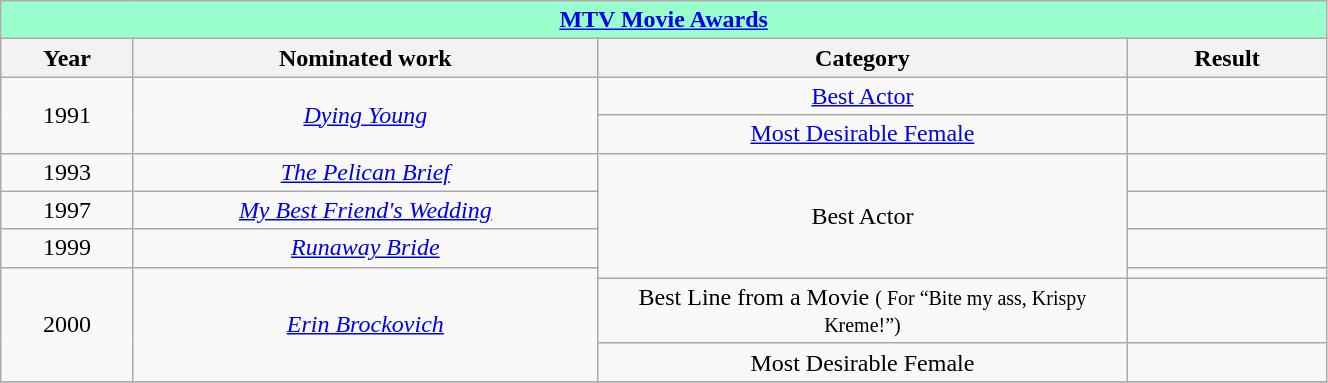<table width="70%" class="wikitable sortable">
<tr>
<th colspan="4" - style="background:#99FFCC;" align="center"><a href='#'>MTV Movie Awards</a></th>
</tr>
<tr>
<th width="10%">Year</th>
<th width="35%">Nominated work</th>
<th width="40%">Category</th>
<th width="15%">Result</th>
</tr>
<tr>
<td rowspan=2 align="center">1991</td>
<td rowspan=2 align="center"><em><a href='#'>Dying Young</a></em></td>
<td align="center"><a href='#'>Best Actor</a></td>
<td></td>
</tr>
<tr>
<td align="center"><a href='#'>Most Desirable Female</a></td>
<td></td>
</tr>
<tr>
<td align="center">1993</td>
<td align="center"><em><a href='#'>The Pelican Brief</a></em></td>
<td rowspan=4 align="center">Best Actor</td>
<td></td>
</tr>
<tr>
<td align="center">1997</td>
<td align="center"><em><a href='#'>My Best Friend's Wedding</a></em></td>
<td></td>
</tr>
<tr>
<td align="center">1999</td>
<td align="center"><em><a href='#'>Runaway Bride</a></em></td>
<td></td>
</tr>
<tr>
<td rowspan=3 align="center">2000</td>
<td rowspan=3 align="center"><em><a href='#'>Erin Brockovich</a></em></td>
<td></td>
</tr>
<tr>
<td align="center">Best Line from a Movie <small>( For “Bite my ass, Krispy Kreme!”)</small></td>
<td></td>
</tr>
<tr>
<td align="center">Most Desirable Female</td>
<td></td>
</tr>
<tr>
</tr>
</table>
